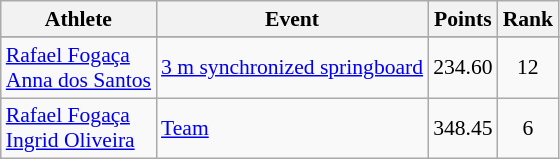<table class=wikitable style="font-size:90%;">
<tr>
<th>Athlete</th>
<th>Event</th>
<th>Points</th>
<th>Rank</th>
</tr>
<tr style="font-size:95%">
</tr>
<tr align=center>
<td align=left><a href='#'>Rafael Fogaça</a><br><a href='#'>Anna dos Santos</a></td>
<td align=left><a href='#'>3 m synchronized springboard</a></td>
<td>234.60</td>
<td>12</td>
</tr>
<tr align=center>
<td align=left><a href='#'>Rafael Fogaça</a><br><a href='#'>Ingrid Oliveira</a></td>
<td align=left><a href='#'>Team</a></td>
<td>348.45</td>
<td>6</td>
</tr>
</table>
